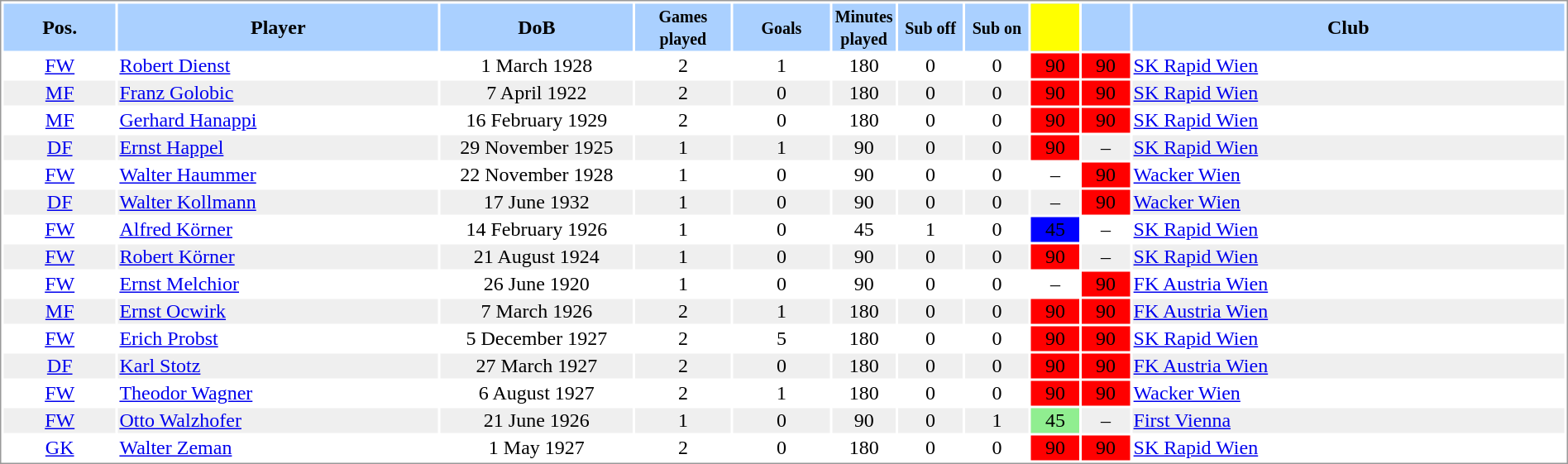<table border="0" width="100%" style="border: 1px solid #999; background-color:#FFFFFF; text-align:center">
<tr align="center" bgcolor="#AAD0FF">
<th width=7%>Pos.</th>
<th width=20%>Player</th>
<th width=12%>DoB</th>
<th width=6%><small>Games<br>played</small></th>
<th width=6%><small>Goals</small></th>
<th width=4%><small>Minutes<br>played</small></th>
<th width=4%><small>Sub off</small></th>
<th width=4%><small>Sub on</small></th>
<th width=3% bgcolor=yellow></th>
<th width=3%></th>
<th width=27%>Club</th>
</tr>
<tr>
<td><a href='#'>FW</a></td>
<td align="left"><a href='#'>Robert Dienst</a></td>
<td>1 March 1928</td>
<td>2</td>
<td>1</td>
<td>180</td>
<td>0</td>
<td>0</td>
<td bgcolor=red>90</td>
<td bgcolor=red>90</td>
<td align="left"> <a href='#'>SK Rapid Wien</a></td>
</tr>
<tr bgcolor="#EFEFEF">
<td><a href='#'>MF</a></td>
<td align="left"><a href='#'>Franz Golobic</a></td>
<td>7 April 1922</td>
<td>2</td>
<td>0</td>
<td>180</td>
<td>0</td>
<td>0</td>
<td bgcolor=red>90</td>
<td bgcolor=red>90</td>
<td align="left"> <a href='#'>SK Rapid Wien</a></td>
</tr>
<tr>
<td><a href='#'>MF</a></td>
<td align="left"><a href='#'>Gerhard Hanappi</a></td>
<td>16 February 1929</td>
<td>2</td>
<td>0</td>
<td>180</td>
<td>0</td>
<td>0</td>
<td bgcolor=red>90</td>
<td bgcolor=red>90</td>
<td align="left"> <a href='#'>SK Rapid Wien</a></td>
</tr>
<tr bgcolor="#EFEFEF">
<td><a href='#'>DF</a></td>
<td align="left"><a href='#'>Ernst Happel</a></td>
<td>29 November 1925</td>
<td>1</td>
<td>1</td>
<td>90</td>
<td>0</td>
<td>0</td>
<td bgcolor=red>90</td>
<td>–</td>
<td align="left"> <a href='#'>SK Rapid Wien</a></td>
</tr>
<tr>
<td><a href='#'>FW</a></td>
<td align="left"><a href='#'>Walter Haummer</a></td>
<td>22 November 1928</td>
<td>1</td>
<td>0</td>
<td>90</td>
<td>0</td>
<td>0</td>
<td>–</td>
<td bgcolor=red>90</td>
<td align="left"> <a href='#'>Wacker Wien</a></td>
</tr>
<tr bgcolor="#EFEFEF">
<td><a href='#'>DF</a></td>
<td align="left"><a href='#'>Walter Kollmann</a></td>
<td>17 June 1932</td>
<td>1</td>
<td>0</td>
<td>90</td>
<td>0</td>
<td>0</td>
<td>–</td>
<td bgcolor=red>90</td>
<td align="left"> <a href='#'>Wacker Wien</a></td>
</tr>
<tr>
<td><a href='#'>FW</a></td>
<td align="left"><a href='#'>Alfred Körner</a></td>
<td>14 February 1926</td>
<td>1</td>
<td>0</td>
<td>45</td>
<td>1</td>
<td>0</td>
<td bgcolor=blue>45</td>
<td>–</td>
<td align="left"> <a href='#'>SK Rapid Wien</a></td>
</tr>
<tr bgcolor="#EFEFEF">
<td><a href='#'>FW</a></td>
<td align="left"><a href='#'>Robert Körner</a></td>
<td>21 August 1924</td>
<td>1</td>
<td>0</td>
<td>90</td>
<td>0</td>
<td>0</td>
<td bgcolor=red>90</td>
<td>–</td>
<td align="left"> <a href='#'>SK Rapid Wien</a></td>
</tr>
<tr>
<td><a href='#'>FW</a></td>
<td align="left"><a href='#'>Ernst Melchior</a></td>
<td>26 June 1920</td>
<td>1</td>
<td>0</td>
<td>90</td>
<td>0</td>
<td>0</td>
<td>–</td>
<td bgcolor=red>90</td>
<td align="left"> <a href='#'>FK Austria Wien</a></td>
</tr>
<tr bgcolor="#EFEFEF">
<td><a href='#'>MF</a></td>
<td align="left"><a href='#'>Ernst Ocwirk</a></td>
<td>7 March 1926</td>
<td>2</td>
<td>1</td>
<td>180</td>
<td>0</td>
<td>0</td>
<td bgcolor=red>90</td>
<td bgcolor=red>90</td>
<td align="left"> <a href='#'>FK Austria Wien</a></td>
</tr>
<tr>
<td><a href='#'>FW</a></td>
<td align="left"><a href='#'>Erich Probst</a></td>
<td>5 December 1927</td>
<td>2</td>
<td>5</td>
<td>180</td>
<td>0</td>
<td>0</td>
<td bgcolor=red>90</td>
<td bgcolor=red>90</td>
<td align="left"> <a href='#'>SK Rapid Wien</a></td>
</tr>
<tr bgcolor="#EFEFEF">
<td><a href='#'>DF</a></td>
<td align="left"><a href='#'>Karl Stotz</a></td>
<td>27 March 1927</td>
<td>2</td>
<td>0</td>
<td>180</td>
<td>0</td>
<td>0</td>
<td bgcolor=red>90</td>
<td bgcolor=red>90</td>
<td align="left"> <a href='#'>FK Austria Wien</a></td>
</tr>
<tr>
<td><a href='#'>FW</a></td>
<td align="left"><a href='#'>Theodor Wagner</a></td>
<td>6 August 1927</td>
<td>2</td>
<td>1</td>
<td>180</td>
<td>0</td>
<td>0</td>
<td bgcolor=red>90</td>
<td bgcolor=red>90</td>
<td align="left"> <a href='#'>Wacker Wien</a></td>
</tr>
<tr bgcolor="#EFEFEF">
<td><a href='#'>FW</a></td>
<td align="left"><a href='#'>Otto Walzhofer</a></td>
<td>21 June 1926</td>
<td>1</td>
<td>0</td>
<td>90</td>
<td>0</td>
<td>1</td>
<td bgcolor=lightgreen>45</td>
<td>–</td>
<td align="left"> <a href='#'>First Vienna</a></td>
</tr>
<tr>
<td><a href='#'>GK</a></td>
<td align="left"><a href='#'>Walter Zeman</a></td>
<td>1 May 1927</td>
<td>2</td>
<td>0</td>
<td>180</td>
<td>0</td>
<td>0</td>
<td bgcolor=red>90</td>
<td bgcolor=red>90</td>
<td align="left"> <a href='#'>SK Rapid Wien</a></td>
</tr>
</table>
